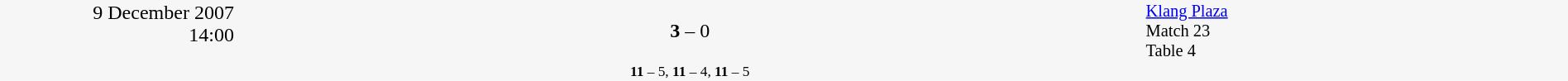<table style="width:100%; background:#f6f6f6;" cellspacing="0">
<tr>
<td rowspan="2" width="15%" style="text-align:right; vertical-align:top;">9 December 2007<br>14:00<br></td>
<td width="25%" style="text-align:right"><strong></strong></td>
<td width="8%" style="text-align:center"><strong>3</strong> – 0</td>
<td width="25%"></td>
<td width="27%" style="font-size:85%; vertical-align:top;"><a href='#'>Klang Plaza</a><br>Match 23<br>Table 4</td>
</tr>
<tr width="58%" style="font-size:85%;vertical-align:top;"|>
<td colspan="3" style="font-size:85%; text-align:center; vertical-align:top;"><strong>11</strong> – 5, <strong>11</strong> – 4, <strong>11</strong> – 5</td>
</tr>
</table>
